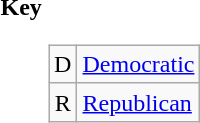<table>
<tr valign=top>
<th>Key</th>
<td><br><table class=wikitable>
<tr>
<td align=center >D</td>
<td><a href='#'>Democratic</a></td>
</tr>
<tr>
<td align=center >R</td>
<td><a href='#'>Republican</a></td>
</tr>
</table>
</td>
</tr>
</table>
